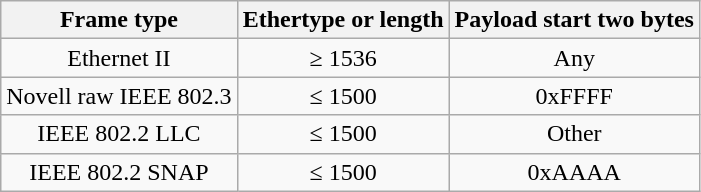<table class="wikitable floatright" style="text-align: center; margin-left: 1.5em; margin-right: 0;">
<tr>
<th>Frame type</th>
<th>Ethertype or length</th>
<th>Payload start two bytes</th>
</tr>
<tr>
<td>Ethernet II</td>
<td>≥ 1536</td>
<td>Any</td>
</tr>
<tr>
<td>Novell raw IEEE 802.3</td>
<td>≤ 1500</td>
<td>0xFFFF</td>
</tr>
<tr>
<td>IEEE 802.2 LLC</td>
<td>≤ 1500</td>
<td>Other</td>
</tr>
<tr>
<td>IEEE 802.2 SNAP</td>
<td>≤ 1500</td>
<td>0xAAAA</td>
</tr>
</table>
